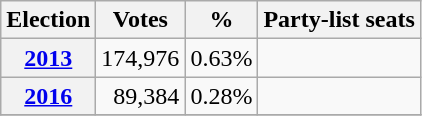<table class=wikitable style="text-align:right">
<tr>
<th>Election</th>
<th>Votes</th>
<th>%</th>
<th>Party-list seats</th>
</tr>
<tr>
<th align=left><a href='#'>2013</a></th>
<td>174,976</td>
<td>0.63%</td>
<td></td>
</tr>
<tr>
<th align=left><a href='#'>2016</a></th>
<td>89,384</td>
<td>0.28%</td>
<td></td>
</tr>
<tr>
</tr>
</table>
